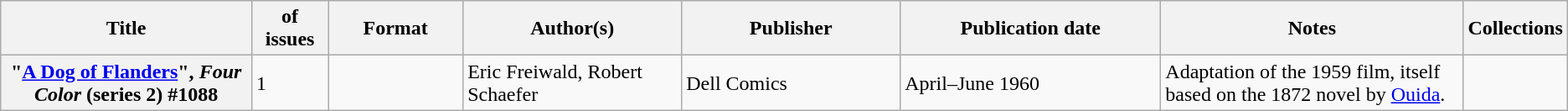<table class="wikitable">
<tr>
<th>Title</th>
<th style="width:40pt"> of issues</th>
<th style="width:75pt">Format</th>
<th style="width:125pt">Author(s)</th>
<th style="width:125pt">Publisher</th>
<th style="width:150pt">Publication date</th>
<th style="width:175pt">Notes</th>
<th>Collections</th>
</tr>
<tr>
<th>"<a href='#'>A Dog of Flanders</a>", <em>Four Color</em> (series 2) #1088</th>
<td>1</td>
<td></td>
<td>Eric Freiwald, Robert Schaefer</td>
<td>Dell Comics</td>
<td>April–June 1960</td>
<td>Adaptation of the 1959 film, itself based on the 1872 novel by <a href='#'>Ouida</a>.</td>
<td></td>
</tr>
</table>
